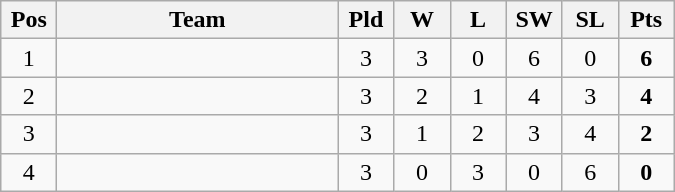<table class="wikitable" style="text-align: center;">
<tr>
<th width="30">Pos</th>
<th width="180">Team</th>
<th width="30">Pld</th>
<th width="30">W</th>
<th width="30">L</th>
<th width="30">SW</th>
<th width="30">SL</th>
<th width="30">Pts</th>
</tr>
<tr>
<td>1</td>
<td align="left"></td>
<td>3</td>
<td>3</td>
<td>0</td>
<td>6</td>
<td>0</td>
<td><strong>6</strong></td>
</tr>
<tr>
<td>2</td>
<td align="left"></td>
<td>3</td>
<td>2</td>
<td>1</td>
<td>4</td>
<td>3</td>
<td><strong>4</strong></td>
</tr>
<tr>
<td>3</td>
<td align="left"></td>
<td>3</td>
<td>1</td>
<td>2</td>
<td>3</td>
<td>4</td>
<td><strong>2</strong></td>
</tr>
<tr>
<td>4</td>
<td align="left"></td>
<td>3</td>
<td>0</td>
<td>3</td>
<td>0</td>
<td>6</td>
<td><strong>0</strong></td>
</tr>
</table>
